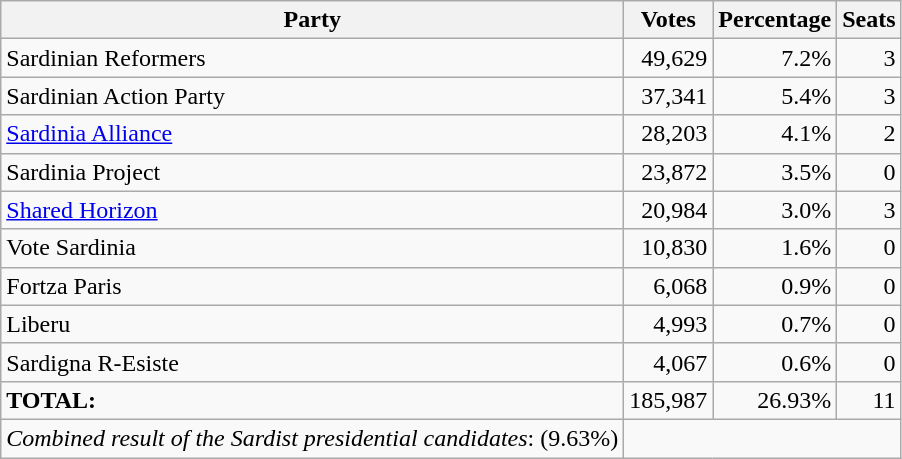<table class="wikitable mw-collapsible" style="text-align:right">
<tr>
<th>Party</th>
<th>Votes</th>
<th>Percentage</th>
<th>Seats</th>
</tr>
<tr>
<td style="text-align:left;">Sardinian Reformers</td>
<td>49,629</td>
<td>7.2%</td>
<td>3</td>
</tr>
<tr>
<td style="text-align:left;">Sardinian Action Party</td>
<td>37,341</td>
<td>5.4%</td>
<td>3</td>
</tr>
<tr>
<td style="text-align:left;"><a href='#'>Sardinia Alliance</a></td>
<td>28,203</td>
<td>4.1%</td>
<td>2</td>
</tr>
<tr>
<td style="text-align:left;">Sardinia Project</td>
<td>23,872</td>
<td>3.5%</td>
<td>0</td>
</tr>
<tr>
<td style="text-align:left;"><a href='#'>Shared Horizon</a></td>
<td>20,984</td>
<td>3.0%</td>
<td>3</td>
</tr>
<tr>
<td style="text-align:left;">Vote Sardinia</td>
<td>10,830</td>
<td>1.6%</td>
<td>0</td>
</tr>
<tr>
<td style="text-align:left;">Fortza Paris</td>
<td>6,068</td>
<td>0.9%</td>
<td>0</td>
</tr>
<tr>
<td style="text-align:left;">Liberu</td>
<td>4,993</td>
<td>0.7%</td>
<td>0</td>
</tr>
<tr>
<td style="text-align:left;">Sardigna R-Esiste</td>
<td>4,067</td>
<td>0.6%</td>
<td>0</td>
</tr>
<tr>
<td style="text-align:left;"><strong>TOTAL:</strong></td>
<td>185,987</td>
<td>26.93%</td>
<td>11</td>
</tr>
<tr>
<td><em>Combined result of the Sardist presidential candidates</em>:  (9.63%)</td>
</tr>
</table>
